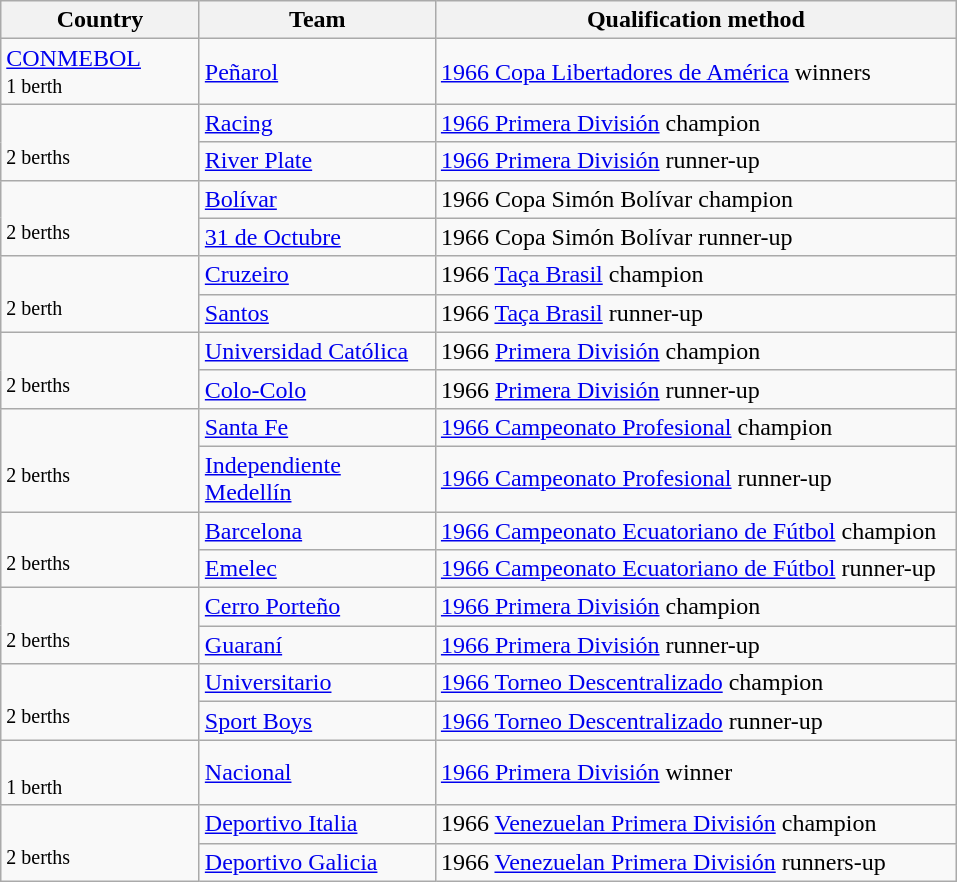<table class="wikitable">
<tr>
<th width=125>Country</th>
<th width=150>Team</th>
<th width=340>Qualification method</th>
</tr>
<tr>
<td><a href='#'>CONMEBOL</a><br><small>1 berth</small></td>
<td><a href='#'>Peñarol</a></td>
<td><a href='#'>1966 Copa Libertadores de América</a> winners</td>
</tr>
<tr>
<td rowspan="2"><br><small>2 berths</small></td>
<td><a href='#'>Racing</a></td>
<td><a href='#'>1966 Primera División</a> champion</td>
</tr>
<tr>
<td><a href='#'>River Plate</a></td>
<td><a href='#'>1966 Primera División</a> runner-up</td>
</tr>
<tr>
<td rowspan="2"><br><small>2 berths</small></td>
<td><a href='#'>Bolívar</a></td>
<td>1966 Copa Simón Bolívar champion</td>
</tr>
<tr>
<td><a href='#'>31 de Octubre</a></td>
<td>1966 Copa Simón Bolívar runner-up</td>
</tr>
<tr>
<td rowspan="2"><br><small>2 berth</small></td>
<td><a href='#'>Cruzeiro</a></td>
<td>1966 <a href='#'>Taça Brasil</a> champion</td>
</tr>
<tr>
<td><a href='#'>Santos</a></td>
<td>1966 <a href='#'>Taça Brasil</a> runner-up</td>
</tr>
<tr>
<td rowspan="2"><br><small>2 berths</small></td>
<td><a href='#'>Universidad Católica</a></td>
<td>1966 <a href='#'>Primera División</a> champion</td>
</tr>
<tr>
<td><a href='#'>Colo-Colo</a></td>
<td>1966 <a href='#'>Primera División</a> runner-up</td>
</tr>
<tr>
<td rowspan="2"><br><small>2 berths</small></td>
<td><a href='#'>Santa Fe</a></td>
<td><a href='#'>1966 Campeonato Profesional</a> champion</td>
</tr>
<tr>
<td><a href='#'>Independiente Medellín</a></td>
<td><a href='#'>1966 Campeonato Profesional</a> runner-up</td>
</tr>
<tr>
<td rowspan="2"><br><small>2 berths</small></td>
<td><a href='#'>Barcelona</a></td>
<td><a href='#'>1966 Campeonato Ecuatoriano de Fútbol</a> champion</td>
</tr>
<tr>
<td><a href='#'>Emelec</a></td>
<td><a href='#'>1966 Campeonato Ecuatoriano de Fútbol</a> runner-up</td>
</tr>
<tr>
<td rowspan="2"><br><small>2 berths</small></td>
<td><a href='#'>Cerro Porteño</a></td>
<td><a href='#'>1966 Primera División</a> champion</td>
</tr>
<tr>
<td><a href='#'>Guaraní</a></td>
<td><a href='#'>1966 Primera División</a> runner-up</td>
</tr>
<tr>
<td rowspan="2"><br><small>2 berths</small></td>
<td><a href='#'>Universitario</a></td>
<td><a href='#'>1966 Torneo Descentralizado</a> champion</td>
</tr>
<tr>
<td><a href='#'>Sport Boys</a></td>
<td><a href='#'>1966 Torneo Descentralizado</a> runner-up</td>
</tr>
<tr>
<td><br><small>1 berth</small></td>
<td><a href='#'>Nacional</a></td>
<td><a href='#'>1966 Primera División</a> winner</td>
</tr>
<tr>
<td rowspan="2"><br><small>2 berths</small></td>
<td><a href='#'>Deportivo Italia</a></td>
<td>1966 <a href='#'>Venezuelan Primera División</a> champion</td>
</tr>
<tr>
<td><a href='#'>Deportivo Galicia</a></td>
<td>1966 <a href='#'>Venezuelan Primera División</a> runners-up</td>
</tr>
</table>
